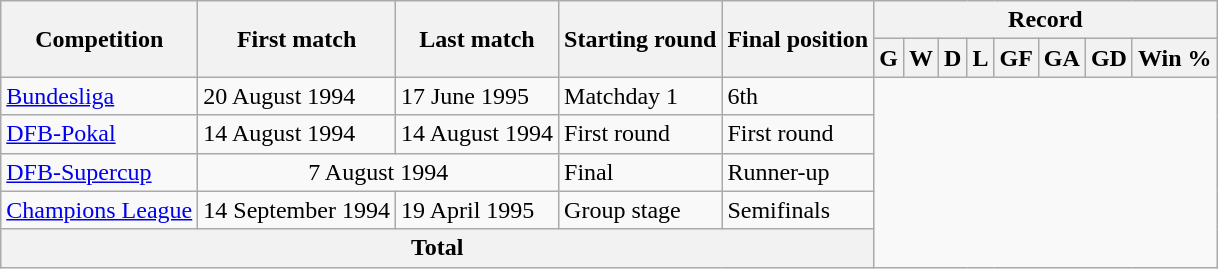<table class="wikitable" style="text-align: center">
<tr>
<th rowspan="2">Competition</th>
<th rowspan="2">First match</th>
<th rowspan="2">Last match</th>
<th rowspan="2">Starting round</th>
<th rowspan="2">Final position</th>
<th colspan="8">Record</th>
</tr>
<tr>
<th>G</th>
<th>W</th>
<th>D</th>
<th>L</th>
<th>GF</th>
<th>GA</th>
<th>GD</th>
<th>Win %</th>
</tr>
<tr>
<td align=left><a href='#'>Bundesliga</a></td>
<td align=left>20 August 1994</td>
<td align=left>17 June 1995</td>
<td align=left>Matchday 1</td>
<td align=left>6th<br></td>
</tr>
<tr>
<td align=left><a href='#'>DFB-Pokal</a></td>
<td align=left>14 August 1994</td>
<td align=left>14 August 1994</td>
<td align=left>First round</td>
<td align=left>First round<br></td>
</tr>
<tr>
<td align=left><a href='#'>DFB-Supercup</a></td>
<td colspan="2" align=center>7 August 1994</td>
<td align=left>Final</td>
<td align=left>Runner-up<br></td>
</tr>
<tr>
<td align=left><a href='#'>Champions League</a></td>
<td align=left>14 September 1994</td>
<td align=left>19 April 1995</td>
<td align=left>Group stage</td>
<td align=left>Semifinals<br></td>
</tr>
<tr>
<th colspan="5">Total<br></th>
</tr>
</table>
